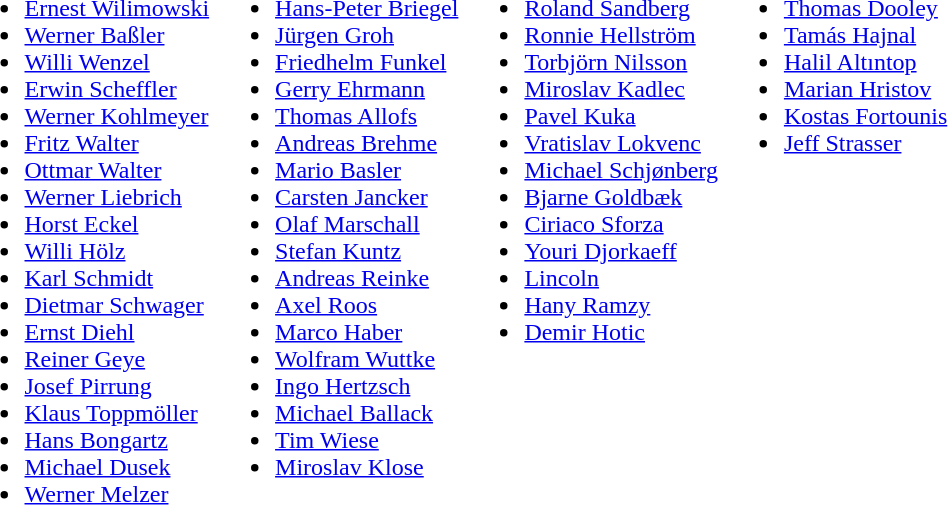<table>
<tr>
<td valign="top"><br><ul><li> <a href='#'>Ernest Wilimowski</a></li><li> <a href='#'>Werner Baßler</a></li><li> <a href='#'>Willi Wenzel</a></li><li> <a href='#'>Erwin Scheffler</a></li><li> <a href='#'>Werner Kohlmeyer</a></li><li> <a href='#'>Fritz Walter</a></li><li> <a href='#'>Ottmar Walter</a></li><li> <a href='#'>Werner Liebrich</a></li><li> <a href='#'>Horst Eckel</a></li><li> <a href='#'>Willi Hölz</a></li><li> <a href='#'>Karl Schmidt</a></li><li> <a href='#'>Dietmar Schwager</a></li><li> <a href='#'>Ernst Diehl</a></li><li> <a href='#'>Reiner Geye</a></li><li> <a href='#'>Josef Pirrung</a></li><li> <a href='#'>Klaus Toppmöller</a></li><li> <a href='#'>Hans Bongartz</a></li><li> <a href='#'>Michael Dusek</a></li><li> <a href='#'>Werner Melzer</a></li></ul></td>
<td valign="top"><br><ul><li> <a href='#'>Hans-Peter Briegel</a></li><li> <a href='#'>Jürgen Groh</a></li><li> <a href='#'>Friedhelm Funkel</a></li><li> <a href='#'>Gerry Ehrmann</a></li><li> <a href='#'>Thomas Allofs</a></li><li> <a href='#'>Andreas Brehme</a></li><li> <a href='#'>Mario Basler</a></li><li> <a href='#'>Carsten Jancker</a></li><li> <a href='#'>Olaf Marschall</a></li><li> <a href='#'>Stefan Kuntz</a></li><li> <a href='#'>Andreas Reinke</a></li><li> <a href='#'>Axel Roos</a></li><li> <a href='#'>Marco Haber</a></li><li> <a href='#'>Wolfram Wuttke</a></li><li> <a href='#'>Ingo Hertzsch</a></li><li> <a href='#'>Michael Ballack</a></li><li> <a href='#'>Tim Wiese</a></li><li> <a href='#'>Miroslav Klose</a></li></ul></td>
<td valign="top"><br><ul><li>  <a href='#'>Roland Sandberg</a></li><li>  <a href='#'>Ronnie Hellström</a></li><li>  <a href='#'>Torbjörn Nilsson</a></li><li> <a href='#'>Miroslav Kadlec</a></li><li> <a href='#'>Pavel Kuka</a></li><li> <a href='#'>Vratislav Lokvenc</a></li><li> <a href='#'>Michael Schjønberg</a></li><li> <a href='#'>Bjarne Goldbæk</a></li><li> <a href='#'>Ciriaco Sforza</a></li><li> <a href='#'>Youri Djorkaeff</a></li><li> <a href='#'>Lincoln</a></li><li> <a href='#'>Hany Ramzy</a></li><li> <a href='#'>Demir Hotic</a></li></ul></td>
<td valign="top"><br><ul><li> <a href='#'>Thomas Dooley</a></li><li> <a href='#'>Tamás Hajnal</a></li><li> <a href='#'>Halil Altıntop</a></li><li> <a href='#'>Marian Hristov</a></li><li> <a href='#'>Kostas Fortounis</a></li><li> <a href='#'>Jeff Strasser</a></li></ul></td>
<td valign="top"><br>
</td>
</tr>
</table>
